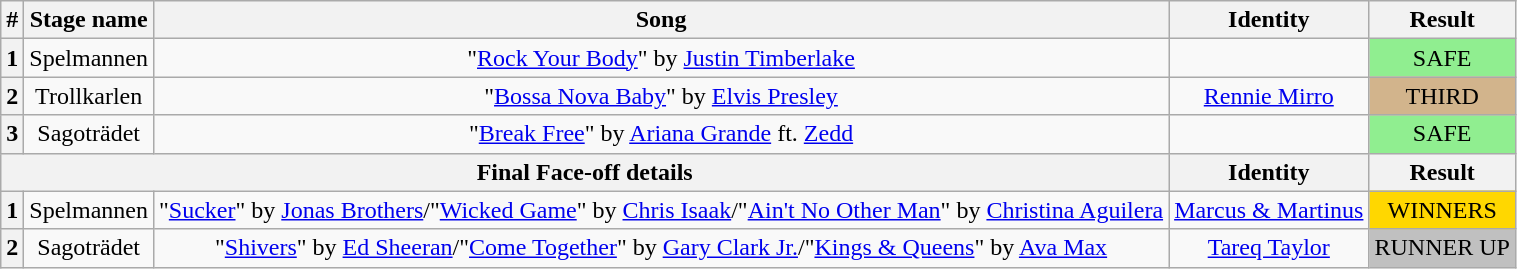<table class="wikitable plainrowheaders" style="text-align: center;">
<tr>
<th>#</th>
<th>Stage name</th>
<th>Song</th>
<th>Identity</th>
<th>Result</th>
</tr>
<tr>
<th>1</th>
<td>Spelmannen</td>
<td>"<a href='#'>Rock Your Body</a>" by <a href='#'>Justin Timberlake</a></td>
<td></td>
<td bgcolor=lightgreen>SAFE</td>
</tr>
<tr>
<th>2</th>
<td>Trollkarlen</td>
<td>"<a href='#'>Bossa Nova Baby</a>" by <a href='#'>Elvis Presley</a></td>
<td><a href='#'>Rennie Mirro</a></td>
<td bgcolor=tan>THIRD</td>
</tr>
<tr>
<th>3</th>
<td>Sagoträdet</td>
<td>"<a href='#'>Break Free</a>" by <a href='#'>Ariana Grande</a> ft. <a href='#'>Zedd</a></td>
<td></td>
<td bgcolor=lightgreen>SAFE</td>
</tr>
<tr>
<th colspan="3">Final Face-off details</th>
<th>Identity</th>
<th>Result</th>
</tr>
<tr>
<th>1</th>
<td>Spelmannen</td>
<td>"<a href='#'>Sucker</a>" by <a href='#'>Jonas Brothers</a>/"<a href='#'>Wicked Game</a>" by <a href='#'>Chris Isaak</a>/"<a href='#'>Ain't No Other Man</a>" by <a href='#'>Christina Aguilera</a></td>
<td><a href='#'>Marcus & Martinus</a></td>
<td bgcolor=gold>WINNERS</td>
</tr>
<tr>
<th>2</th>
<td>Sagoträdet</td>
<td>"<a href='#'>Shivers</a>" by <a href='#'>Ed Sheeran</a>/"<a href='#'>Come Together</a>" by <a href='#'>Gary Clark Jr.</a>/"<a href='#'>Kings & Queens</a>" by <a href='#'>Ava Max</a></td>
<td><a href='#'>Tareq Taylor</a></td>
<td bgcolor=silver>RUNNER UP</td>
</tr>
</table>
